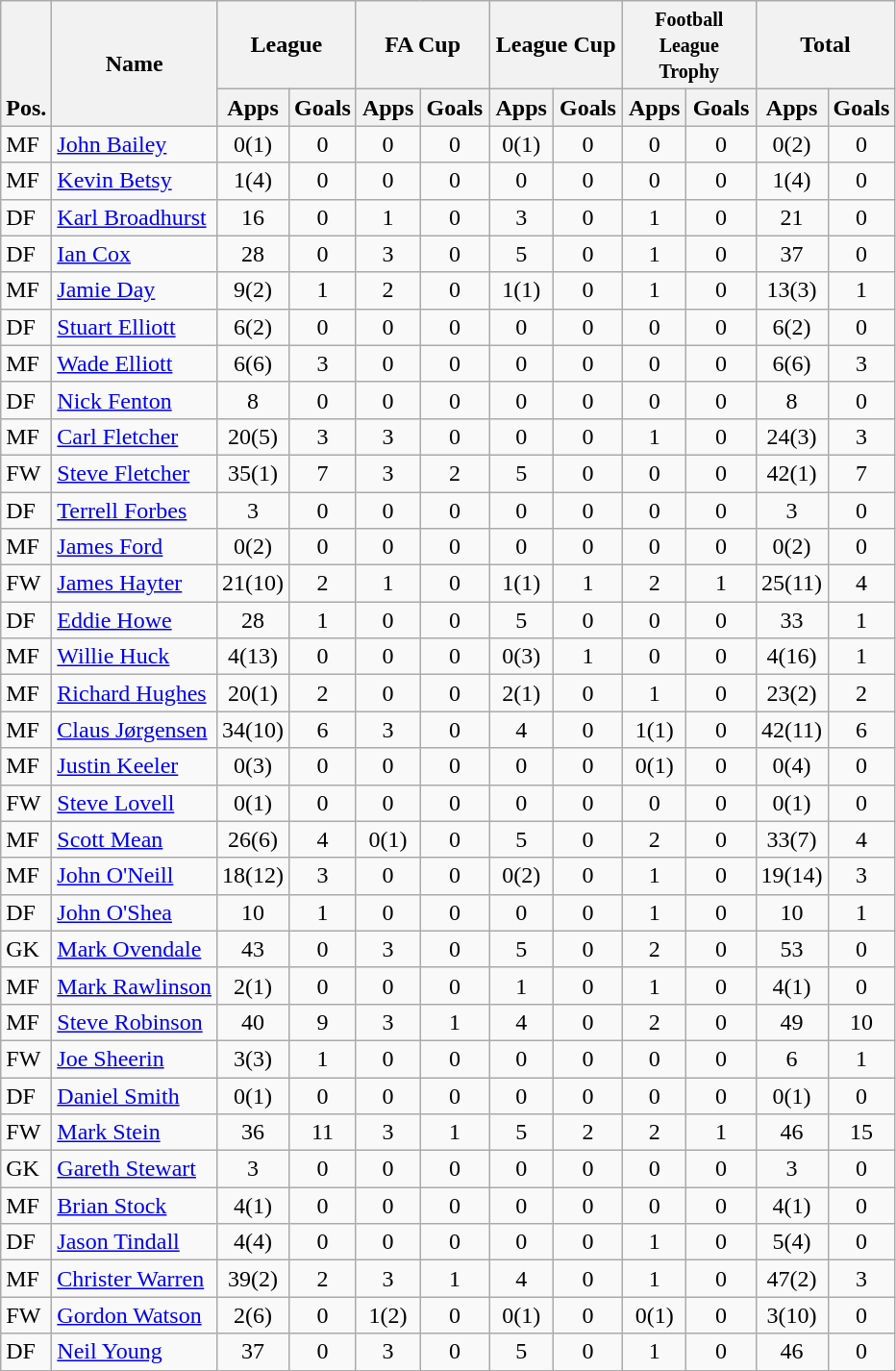<table class="wikitable" style="text-align:center">
<tr>
<th rowspan="2" valign="bottom">Pos.</th>
<th rowspan="2">Name</th>
<th colspan="2" width="85">League</th>
<th colspan="2" width="85">FA Cup</th>
<th colspan="2" width="85">League Cup</th>
<th colspan="2" width="85"><small> Football League Trophy </small></th>
<th colspan="2" width="85">Total</th>
</tr>
<tr>
<th>Apps</th>
<th>Goals</th>
<th>Apps</th>
<th>Goals</th>
<th>Apps</th>
<th>Goals</th>
<th>Apps</th>
<th>Goals</th>
<th>Apps</th>
<th>Goals</th>
</tr>
<tr>
<td align="left">MF</td>
<td align="left"> <a href='#'>John Bailey</a></td>
<td>0(1)</td>
<td>0</td>
<td>0</td>
<td>0</td>
<td>0(1)</td>
<td>0</td>
<td>0</td>
<td>0</td>
<td>0(2)</td>
<td>0</td>
</tr>
<tr>
<td align="left">MF</td>
<td align="left"> <a href='#'>Kevin Betsy</a></td>
<td>1(4)</td>
<td>0</td>
<td>0</td>
<td>0</td>
<td>0</td>
<td>0</td>
<td>0</td>
<td>0</td>
<td>1(4)</td>
<td>0</td>
</tr>
<tr>
<td align="left">DF</td>
<td align="left"> <a href='#'>Karl Broadhurst</a></td>
<td>16</td>
<td>0</td>
<td>1</td>
<td>0</td>
<td>3</td>
<td>0</td>
<td>1</td>
<td>0</td>
<td>21</td>
<td>0</td>
</tr>
<tr>
<td align="left">DF</td>
<td align="left"> <a href='#'>Ian Cox</a></td>
<td>28</td>
<td>0</td>
<td>3</td>
<td>0</td>
<td>5</td>
<td>0</td>
<td>1</td>
<td>0</td>
<td>37</td>
<td>0</td>
</tr>
<tr>
<td align="left">MF</td>
<td align="left"> <a href='#'>Jamie Day</a></td>
<td>9(2)</td>
<td>1</td>
<td>2</td>
<td>0</td>
<td>1(1)</td>
<td>0</td>
<td>1</td>
<td>0</td>
<td>13(3)</td>
<td>1</td>
</tr>
<tr>
<td align="left">DF</td>
<td align="left"> <a href='#'>Stuart Elliott</a></td>
<td>6(2)</td>
<td>0</td>
<td>0</td>
<td>0</td>
<td>0</td>
<td>0</td>
<td>0</td>
<td>0</td>
<td>6(2)</td>
<td>0</td>
</tr>
<tr>
<td align="left">MF</td>
<td align="left"> <a href='#'>Wade Elliott</a></td>
<td>6(6)</td>
<td>3</td>
<td>0</td>
<td>0</td>
<td>0</td>
<td>0</td>
<td>0</td>
<td>0</td>
<td>6(6)</td>
<td>3</td>
</tr>
<tr>
<td align="left">DF</td>
<td align="left"> <a href='#'>Nick Fenton</a></td>
<td>8</td>
<td>0</td>
<td>0</td>
<td>0</td>
<td>0</td>
<td>0</td>
<td>0</td>
<td>0</td>
<td>8</td>
<td>0</td>
</tr>
<tr>
<td align="left">MF</td>
<td align="left"> <a href='#'>Carl Fletcher</a></td>
<td>20(5)</td>
<td>3</td>
<td>3</td>
<td>0</td>
<td>0</td>
<td>0</td>
<td>1</td>
<td>0</td>
<td>24(3)</td>
<td>3</td>
</tr>
<tr>
<td align="left">FW</td>
<td align="left"> <a href='#'>Steve Fletcher</a></td>
<td>35(1)</td>
<td>7</td>
<td>3</td>
<td>2</td>
<td>5</td>
<td>0</td>
<td>0</td>
<td>0</td>
<td>42(1)</td>
<td>7</td>
</tr>
<tr>
<td align="left">DF</td>
<td align="left"> <a href='#'>Terrell Forbes</a></td>
<td>3</td>
<td>0</td>
<td>0</td>
<td>0</td>
<td>0</td>
<td>0</td>
<td>0</td>
<td>0</td>
<td>3</td>
<td>0</td>
</tr>
<tr>
<td align="left">MF</td>
<td align="left"> <a href='#'>James Ford</a></td>
<td>0(2)</td>
<td>0</td>
<td>0</td>
<td>0</td>
<td>0</td>
<td>0</td>
<td>0</td>
<td>0</td>
<td>0(2)</td>
<td>0</td>
</tr>
<tr>
<td align="left">FW</td>
<td align="left"> <a href='#'>James Hayter</a></td>
<td>21(10)</td>
<td>2</td>
<td>1</td>
<td>0</td>
<td>1(1)</td>
<td>1</td>
<td>2</td>
<td>1</td>
<td>25(11)</td>
<td>4</td>
</tr>
<tr>
<td align="left">DF</td>
<td align="left"> <a href='#'>Eddie Howe</a></td>
<td>28</td>
<td>1</td>
<td>0</td>
<td>0</td>
<td>5</td>
<td>0</td>
<td>0</td>
<td>0</td>
<td>33</td>
<td>1</td>
</tr>
<tr>
<td align="left">MF</td>
<td align="left"> <a href='#'>Willie Huck</a></td>
<td>4(13)</td>
<td>0</td>
<td>0</td>
<td>0</td>
<td>0(3)</td>
<td>1</td>
<td>0</td>
<td>0</td>
<td>4(16)</td>
<td>1</td>
</tr>
<tr>
<td align="left">MF</td>
<td align="left"> <a href='#'>Richard Hughes</a></td>
<td>20(1)</td>
<td>2</td>
<td>0</td>
<td>0</td>
<td>2(1)</td>
<td>0</td>
<td>1</td>
<td>0</td>
<td>23(2)</td>
<td>2</td>
</tr>
<tr>
<td align="left">MF</td>
<td align="left"> <a href='#'>Claus Jørgensen</a></td>
<td>34(10)</td>
<td>6</td>
<td>3</td>
<td>0</td>
<td>4</td>
<td>0</td>
<td>1(1)</td>
<td>0</td>
<td>42(11)</td>
<td>6</td>
</tr>
<tr>
<td align="left">MF</td>
<td align="left"> <a href='#'>Justin Keeler</a></td>
<td>0(3)</td>
<td>0</td>
<td>0</td>
<td>0</td>
<td>0</td>
<td>0</td>
<td>0(1)</td>
<td>0</td>
<td>0(4)</td>
<td>0</td>
</tr>
<tr>
<td align="left">FW</td>
<td align="left"> <a href='#'>Steve Lovell</a></td>
<td>0(1)</td>
<td>0</td>
<td>0</td>
<td>0</td>
<td>0</td>
<td>0</td>
<td>0</td>
<td>0</td>
<td>0(1)</td>
<td>0</td>
</tr>
<tr>
<td align="left">MF</td>
<td align="left"> <a href='#'>Scott Mean</a></td>
<td>26(6)</td>
<td>4</td>
<td>0(1)</td>
<td>0</td>
<td>5</td>
<td>0</td>
<td>2</td>
<td>0</td>
<td>33(7)</td>
<td>4</td>
</tr>
<tr>
<td align="left">MF</td>
<td align="left"> <a href='#'>John O'Neill</a></td>
<td>18(12)</td>
<td>3</td>
<td>0</td>
<td>0</td>
<td>0(2)</td>
<td>0</td>
<td>1</td>
<td>0</td>
<td>19(14)</td>
<td>3</td>
</tr>
<tr>
<td align="left">DF</td>
<td align="left"> <a href='#'>John O'Shea</a></td>
<td>10</td>
<td>1</td>
<td>0</td>
<td>0</td>
<td>0</td>
<td>0</td>
<td>1</td>
<td>0</td>
<td>10</td>
<td>1</td>
</tr>
<tr>
<td align="left">GK</td>
<td align="left"> <a href='#'>Mark Ovendale</a></td>
<td>43</td>
<td>0</td>
<td>3</td>
<td>0</td>
<td>5</td>
<td>0</td>
<td>2</td>
<td>0</td>
<td>53</td>
<td>0</td>
</tr>
<tr>
<td align="left">MF</td>
<td align="left"> <a href='#'>Mark Rawlinson</a></td>
<td>2(1)</td>
<td>0</td>
<td>0</td>
<td>0</td>
<td>1</td>
<td>0</td>
<td>1</td>
<td>0</td>
<td>4(1)</td>
<td>0</td>
</tr>
<tr>
<td align="left">MF</td>
<td align="left"> <a href='#'>Steve Robinson</a></td>
<td>40</td>
<td>9</td>
<td>3</td>
<td>1</td>
<td>4</td>
<td>0</td>
<td>2</td>
<td>0</td>
<td>49</td>
<td>10</td>
</tr>
<tr>
<td align="left">FW</td>
<td align="left"> <a href='#'>Joe Sheerin</a></td>
<td>3(3)</td>
<td>1</td>
<td>0</td>
<td>0</td>
<td>0</td>
<td>0</td>
<td>0</td>
<td>0</td>
<td>6</td>
<td>1</td>
</tr>
<tr>
<td align="left">DF</td>
<td align="left"> <a href='#'>Daniel Smith</a></td>
<td>0(1)</td>
<td>0</td>
<td>0</td>
<td>0</td>
<td>0</td>
<td>0</td>
<td>0</td>
<td>0</td>
<td>0(1)</td>
<td>0</td>
</tr>
<tr>
<td align="left">FW</td>
<td align="left"> <a href='#'>Mark Stein</a></td>
<td>36</td>
<td>11</td>
<td>3</td>
<td>1</td>
<td>5</td>
<td>2</td>
<td>2</td>
<td>1</td>
<td>46</td>
<td>15</td>
</tr>
<tr>
<td align="left">GK</td>
<td align="left"> <a href='#'>Gareth Stewart</a></td>
<td>3</td>
<td>0</td>
<td>0</td>
<td>0</td>
<td>0</td>
<td>0</td>
<td>0</td>
<td>0</td>
<td>3</td>
<td>0</td>
</tr>
<tr>
<td align="left">MF</td>
<td align="left"> <a href='#'>Brian Stock</a></td>
<td>4(1)</td>
<td>0</td>
<td>0</td>
<td>0</td>
<td>0</td>
<td>0</td>
<td>0</td>
<td>0</td>
<td>4(1)</td>
<td>0</td>
</tr>
<tr>
<td align="left">DF</td>
<td align="left"> <a href='#'>Jason Tindall</a></td>
<td>4(4)</td>
<td>0</td>
<td>0</td>
<td>0</td>
<td>0</td>
<td>0</td>
<td>1</td>
<td>0</td>
<td>5(4)</td>
<td>0</td>
</tr>
<tr>
<td align="left">MF</td>
<td align="left"> <a href='#'>Christer Warren</a></td>
<td>39(2)</td>
<td>2</td>
<td>3</td>
<td>1</td>
<td>4</td>
<td>0</td>
<td>1</td>
<td>0</td>
<td>47(2)</td>
<td>3</td>
</tr>
<tr>
<td align="left">FW</td>
<td align="left"> <a href='#'>Gordon Watson</a></td>
<td>2(6)</td>
<td>0</td>
<td>1(2)</td>
<td>0</td>
<td>0(1)</td>
<td>0</td>
<td>0(1)</td>
<td>0</td>
<td>3(10)</td>
<td>0</td>
</tr>
<tr>
<td align="left">DF</td>
<td align="left"> <a href='#'>Neil Young</a></td>
<td>37</td>
<td>0</td>
<td>3</td>
<td>0</td>
<td>5</td>
<td>0</td>
<td>1</td>
<td>0</td>
<td>46</td>
<td>0</td>
</tr>
<tr>
</tr>
</table>
